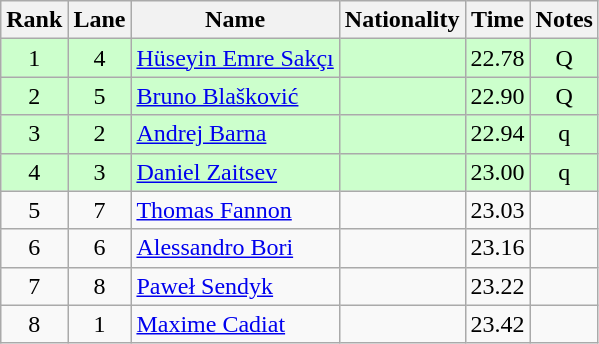<table class='wikitable sortable' style='text-align:center'>
<tr>
<th>Rank</th>
<th>Lane</th>
<th>Name</th>
<th>Nationality</th>
<th>Time</th>
<th>Notes</th>
</tr>
<tr bgcolor=ccffcc>
<td>1</td>
<td>4</td>
<td align=left><a href='#'>Hüseyin Emre Sakçı</a></td>
<td align=left></td>
<td>22.78</td>
<td>Q</td>
</tr>
<tr bgcolor=ccffcc>
<td>2</td>
<td>5</td>
<td align=left><a href='#'>Bruno Blašković</a></td>
<td align=left></td>
<td>22.90</td>
<td>Q</td>
</tr>
<tr bgcolor=ccffcc>
<td>3</td>
<td>2</td>
<td align=left><a href='#'>Andrej Barna</a></td>
<td align=left></td>
<td>22.94</td>
<td>q</td>
</tr>
<tr bgcolor=ccffcc>
<td>4</td>
<td>3</td>
<td align=left><a href='#'>Daniel Zaitsev</a></td>
<td align=left></td>
<td>23.00</td>
<td>q</td>
</tr>
<tr>
<td>5</td>
<td>7</td>
<td align=left><a href='#'>Thomas Fannon</a></td>
<td align=left></td>
<td>23.03</td>
<td></td>
</tr>
<tr>
<td>6</td>
<td>6</td>
<td align=left><a href='#'>Alessandro Bori</a></td>
<td align=left></td>
<td>23.16</td>
<td></td>
</tr>
<tr>
<td>7</td>
<td>8</td>
<td align=left><a href='#'>Paweł Sendyk</a></td>
<td align=left></td>
<td>23.22</td>
<td></td>
</tr>
<tr>
<td>8</td>
<td>1</td>
<td align=left><a href='#'>Maxime Cadiat</a></td>
<td align=left></td>
<td>23.42</td>
<td></td>
</tr>
</table>
